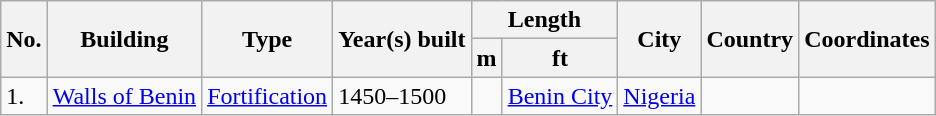<table class="wikitable sortable">
<tr>
<th rowspan=2>No.</th>
<th rowspan=2>Building</th>
<th rowspan=2>Type</th>
<th rowspan=2>Year(s) built</th>
<th colspan=2>Length</th>
<th rowspan=2>City</th>
<th rowspan=2>Country</th>
<th rowspan=2>Coordinates</th>
</tr>
<tr>
<th>m</th>
<th>ft</th>
</tr>
<tr>
<td>1.</td>
<td><a href='#'>Walls of Benin</a></td>
<td><a href='#'>Fortification</a></td>
<td>1450–1500</td>
<td></td>
<td><a href='#'>Benin City</a></td>
<td><a href='#'>Nigeria</a></td>
<td></td>
<td></td>
</tr>
</table>
